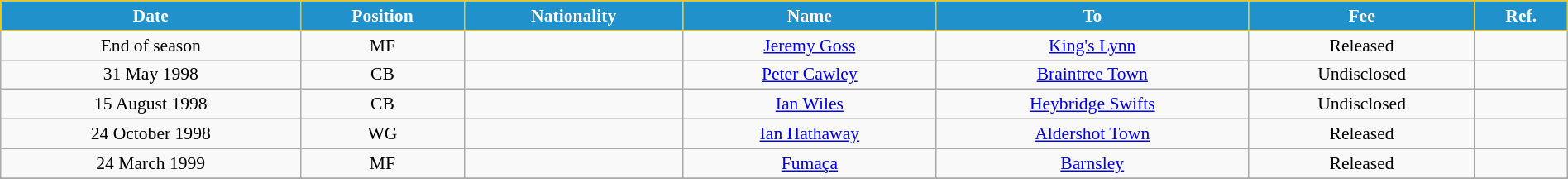<table class="wikitable" style="text-align:center; font-size:90%; width:100%;">
<tr>
<th style="background:#2191CC; color:white; border:1px solid #F7C408; text-align:center;">Date</th>
<th style="background:#2191CC; color:white; border:1px solid #F7C408; text-align:center;">Position</th>
<th style="background:#2191CC; color:white; border:1px solid #F7C408; text-align:center;">Nationality</th>
<th style="background:#2191CC; color:white; border:1px solid #F7C408; text-align:center;">Name</th>
<th style="background:#2191CC; color:white; border:1px solid #F7C408; text-align:center;">To</th>
<th style="background:#2191CC; color:white; border:1px solid #F7C408; text-align:center;">Fee</th>
<th style="background:#2191CC; color:white; border:1px solid #F7C408; text-align:center;">Ref.</th>
</tr>
<tr>
<td>End of season</td>
<td>MF</td>
<td></td>
<td><a href='#'>Jeremy Goss</a></td>
<td> <a href='#'>King's Lynn</a></td>
<td>Released</td>
<td></td>
</tr>
<tr>
<td>31 May 1998</td>
<td>CB</td>
<td></td>
<td><a href='#'>Peter Cawley</a></td>
<td> <a href='#'>Braintree Town</a></td>
<td>Undisclosed</td>
<td></td>
</tr>
<tr>
<td>15 August 1998</td>
<td>CB</td>
<td></td>
<td><a href='#'>Ian Wiles</a></td>
<td> <a href='#'>Heybridge Swifts</a></td>
<td>Undisclosed</td>
<td></td>
</tr>
<tr>
<td>24 October 1998</td>
<td>WG</td>
<td></td>
<td><a href='#'>Ian Hathaway</a></td>
<td> <a href='#'>Aldershot Town</a></td>
<td>Released</td>
<td></td>
</tr>
<tr>
<td>24 March 1999</td>
<td>MF</td>
<td></td>
<td><a href='#'>Fumaça</a></td>
<td> <a href='#'>Barnsley</a></td>
<td>Released</td>
<td></td>
</tr>
<tr>
</tr>
</table>
